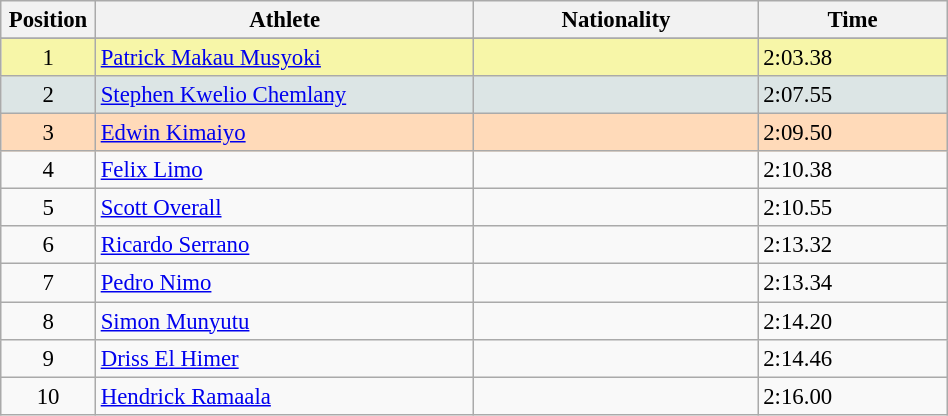<table class="wikitable sortable" border="1"  style="font-size:95%;" width=50%>
<tr>
<th width="10%">Position</th>
<th width="40%">Athlete</th>
<th width="30%">Nationality</th>
<th width="20%">Time</th>
</tr>
<tr>
</tr>
<tr bgcolor="#F7F6A8">
<td align=center>1</td>
<td><a href='#'>Patrick Makau Musyoki</a></td>
<td></td>
<td>2:03.38</td>
</tr>
<tr bgcolor="#DCE5E5">
<td align=center>2</td>
<td><a href='#'>Stephen Kwelio Chemlany</a></td>
<td></td>
<td>2:07.55</td>
</tr>
<tr bgcolor="#FFDAB9">
<td align=center>3</td>
<td><a href='#'>Edwin Kimaiyo</a></td>
<td></td>
<td>2:09.50</td>
</tr>
<tr>
<td align=center>4</td>
<td><a href='#'>Felix Limo</a></td>
<td></td>
<td>2:10.38</td>
</tr>
<tr>
<td align=center>5</td>
<td><a href='#'>Scott Overall</a></td>
<td></td>
<td>2:10.55</td>
</tr>
<tr>
<td align=center>6</td>
<td><a href='#'>Ricardo Serrano</a></td>
<td></td>
<td>2:13.32</td>
</tr>
<tr>
<td align=center>7</td>
<td><a href='#'>Pedro Nimo</a></td>
<td></td>
<td>2:13.34</td>
</tr>
<tr>
<td align=center>8</td>
<td><a href='#'>Simon Munyutu</a></td>
<td></td>
<td>2:14.20</td>
</tr>
<tr>
<td align=center>9</td>
<td><a href='#'>Driss El Himer</a></td>
<td></td>
<td>2:14.46</td>
</tr>
<tr>
<td align=center>10</td>
<td><a href='#'>Hendrick Ramaala</a></td>
<td></td>
<td>2:16.00</td>
</tr>
</table>
